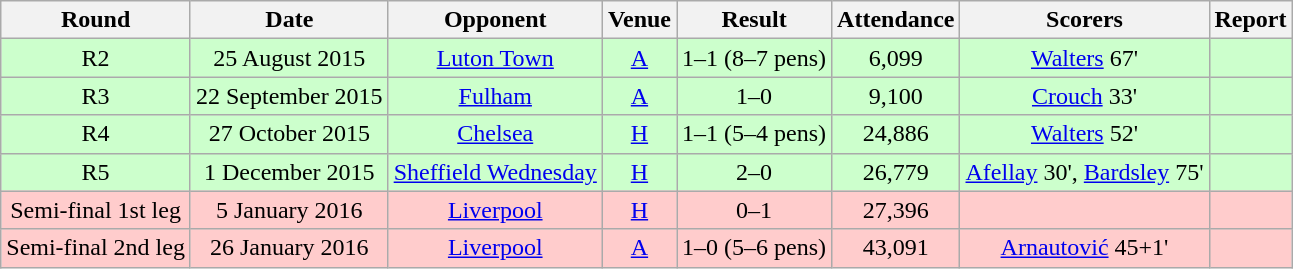<table class="wikitable" style="font-size:100%; text-align:center">
<tr>
<th>Round</th>
<th>Date</th>
<th>Opponent</th>
<th>Venue</th>
<th>Result</th>
<th>Attendance</th>
<th>Scorers</th>
<th>Report</th>
</tr>
<tr style="background: #CCFFCC;">
<td>R2</td>
<td>25 August 2015</td>
<td><a href='#'>Luton Town</a></td>
<td><a href='#'>A</a></td>
<td>1–1 (8–7 pens)</td>
<td>6,099</td>
<td><a href='#'>Walters</a> 67'</td>
<td></td>
</tr>
<tr style="background: #CCFFCC;">
<td>R3</td>
<td>22 September 2015</td>
<td><a href='#'>Fulham</a></td>
<td><a href='#'>A</a></td>
<td>1–0</td>
<td>9,100</td>
<td><a href='#'>Crouch</a> 33'</td>
<td></td>
</tr>
<tr style="background: #CCFFCC;">
<td>R4</td>
<td>27 October 2015</td>
<td><a href='#'>Chelsea</a></td>
<td><a href='#'>H</a></td>
<td>1–1 (5–4 pens)</td>
<td>24,886</td>
<td><a href='#'>Walters</a> 52'</td>
<td></td>
</tr>
<tr style="background: #CCFFCC;">
<td>R5</td>
<td>1 December 2015</td>
<td><a href='#'>Sheffield Wednesday</a></td>
<td><a href='#'>H</a></td>
<td>2–0</td>
<td>26,779</td>
<td><a href='#'>Afellay</a> 30', <a href='#'>Bardsley</a> 75'</td>
<td></td>
</tr>
<tr style="background: #FFCCCC;">
<td>Semi-final 1st leg</td>
<td>5 January 2016</td>
<td><a href='#'>Liverpool</a></td>
<td><a href='#'>H</a></td>
<td>0–1</td>
<td>27,396</td>
<td></td>
<td></td>
</tr>
<tr style="background: #FFCCCC;">
<td>Semi-final 2nd leg</td>
<td>26 January 2016</td>
<td><a href='#'>Liverpool</a></td>
<td><a href='#'>A</a></td>
<td>1–0 (5–6 pens)</td>
<td>43,091</td>
<td><a href='#'>Arnautović</a> 45+1'</td>
<td></td>
</tr>
</table>
